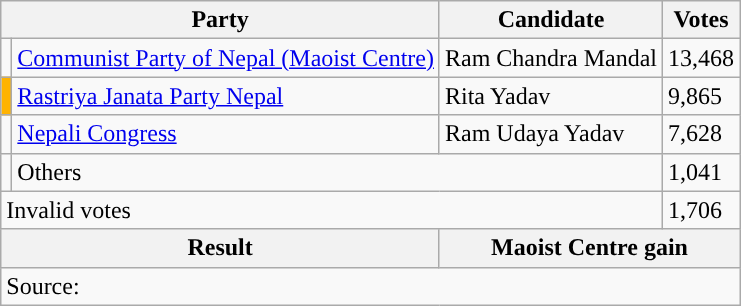<table class="wikitable">
<tr>
<th colspan="2">Party</th>
<th>Candidate</th>
<th>Votes</th>
</tr>
<tr>
<td style="background-color:"></td>
<td><a href='#'>Communist Party of Nepal (Maoist Centre)</a></td>
<td>Ram Chandra Mandal</td>
<td>13,468</td>
</tr>
<tr>
<td style="background-color:#ffb300"></td>
<td><a href='#'>Rastriya Janata Party Nepal</a></td>
<td>Rita Yadav</td>
<td>9,865</td>
</tr>
<tr>
<td style="background-color:"></td>
<td><a href='#'>Nepali Congress</a></td>
<td>Ram Udaya Yadav</td>
<td>7,628</td>
</tr>
<tr>
<td></td>
<td colspan="2">Others</td>
<td>1,041</td>
</tr>
<tr>
<td colspan="3">Invalid votes</td>
<td>1,706</td>
</tr>
<tr>
<th colspan="2">Result</th>
<th colspan="2">Maoist Centre gain</th>
</tr>
<tr>
<td colspan="4">Source: </td>
</tr>
</table>
